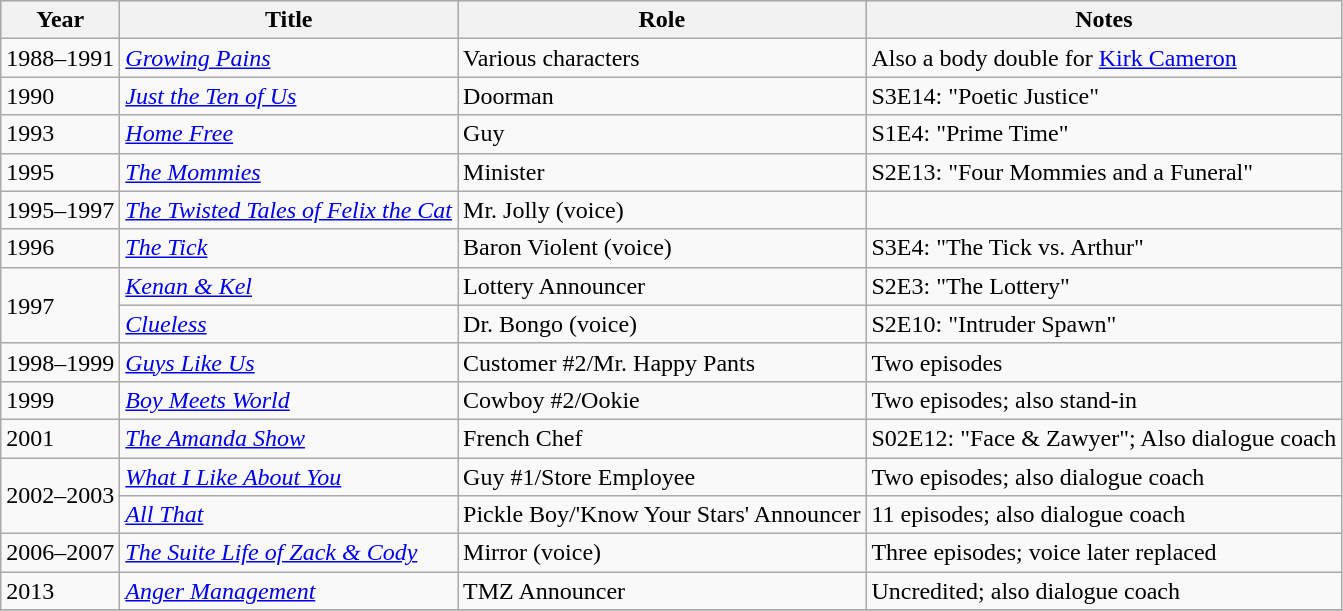<table class="wikitable sortable plainrowheaders">
<tr style="background:#ccc; text-align:center;">
<th scope="col">Year</th>
<th scope="col">Title</th>
<th scope="col">Role</th>
<th scope="col">Notes</th>
</tr>
<tr>
<td>1988–1991</td>
<td><em><a href='#'>Growing Pains</a></em></td>
<td>Various characters</td>
<td>Also a body double for <a href='#'>Kirk Cameron</a></td>
</tr>
<tr>
<td>1990</td>
<td><em><a href='#'>Just the Ten of Us</a></em></td>
<td>Doorman</td>
<td>S3E14: "Poetic Justice"</td>
</tr>
<tr>
<td>1993</td>
<td><em><a href='#'>Home Free</a></em></td>
<td>Guy</td>
<td>S1E4: "Prime Time"</td>
</tr>
<tr>
<td>1995</td>
<td><em><a href='#'>The Mommies</a></em></td>
<td>Minister</td>
<td>S2E13: "Four Mommies and a Funeral"</td>
</tr>
<tr>
<td>1995–1997</td>
<td><em><a href='#'>The Twisted Tales of Felix the Cat</a></em></td>
<td>Mr. Jolly (voice)</td>
<td></td>
</tr>
<tr>
<td>1996</td>
<td><em><a href='#'>The Tick</a></em></td>
<td>Baron Violent (voice)</td>
<td>S3E4: "The Tick vs. Arthur"</td>
</tr>
<tr>
<td rowspan="2">1997</td>
<td><em><a href='#'>Kenan & Kel</a></em></td>
<td>Lottery Announcer</td>
<td>S2E3: "The Lottery"</td>
</tr>
<tr>
<td><em><a href='#'>Clueless</a></em></td>
<td>Dr. Bongo (voice)</td>
<td>S2E10: "Intruder Spawn"</td>
</tr>
<tr>
<td>1998–1999</td>
<td><em><a href='#'>Guys Like Us</a></em></td>
<td>Customer #2/Mr. Happy Pants</td>
<td>Two episodes</td>
</tr>
<tr>
<td>1999</td>
<td><em><a href='#'>Boy Meets World</a></em></td>
<td>Cowboy #2/Ookie</td>
<td>Two episodes; also stand-in</td>
</tr>
<tr>
<td>2001</td>
<td><em><a href='#'>The Amanda Show</a></em></td>
<td>French Chef</td>
<td>S02E12: "Face & Zawyer"; Also dialogue coach</td>
</tr>
<tr>
<td rowspan="2">2002–2003</td>
<td><em><a href='#'>What I Like About You</a></em></td>
<td>Guy #1/Store Employee</td>
<td>Two episodes; also dialogue coach</td>
</tr>
<tr>
<td><em><a href='#'>All That</a></em></td>
<td>Pickle Boy/'Know Your Stars' Announcer</td>
<td>11 episodes; also dialogue coach</td>
</tr>
<tr>
<td>2006–2007</td>
<td><em><a href='#'>The Suite Life of Zack & Cody</a></em></td>
<td>Mirror (voice)</td>
<td>Three episodes; voice later replaced</td>
</tr>
<tr>
<td>2013</td>
<td><em><a href='#'>Anger Management</a></em></td>
<td>TMZ Announcer</td>
<td>Uncredited; also dialogue coach</td>
</tr>
<tr>
</tr>
</table>
